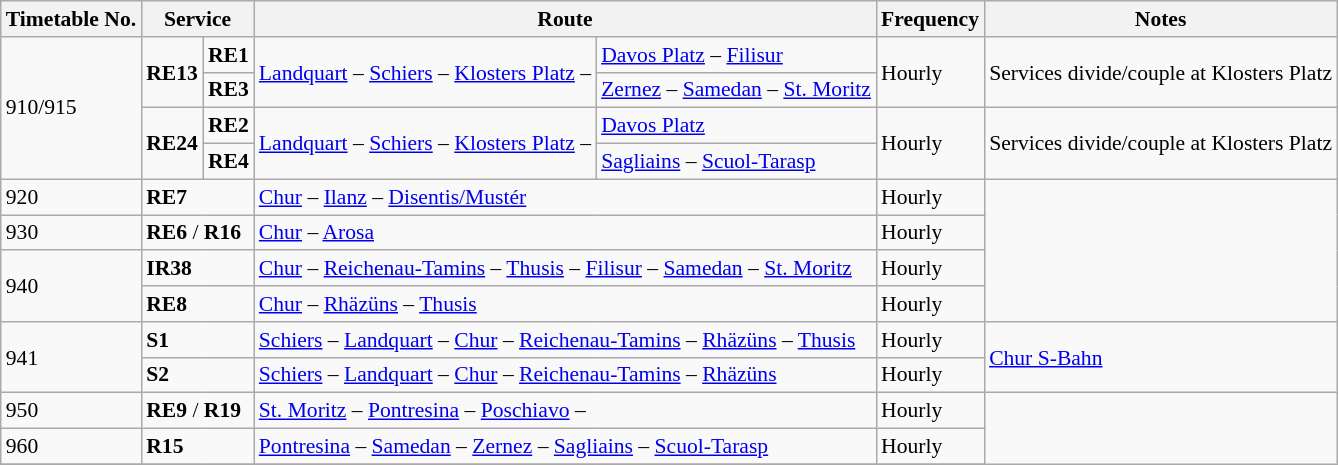<table class="wikitable" style="font-size: 90%">
<tr>
<th>Timetable No.</th>
<th colspan="2">Service</th>
<th colspan="2">Route</th>
<th>Frequency</th>
<th>Notes</th>
</tr>
<tr>
<td rowspan="4">910/915</td>
<td rowspan="2"><strong>RE13</strong></td>
<td><strong>RE1</strong></td>
<td rowspan="2"><a href='#'>Landquart</a> – <a href='#'>Schiers</a> – <a href='#'>Klosters Platz</a> –</td>
<td><a href='#'>Davos Platz</a> – <a href='#'>Filisur</a></td>
<td rowspan="2">Hourly</td>
<td rowspan="2">Services divide/couple at Klosters Platz</td>
</tr>
<tr>
<td><strong>RE3</strong></td>
<td><a href='#'>Zernez</a> – <a href='#'>Samedan</a> – <a href='#'>St. Moritz</a></td>
</tr>
<tr>
<td rowspan="2"><strong>RE24</strong></td>
<td><strong>RE2</strong></td>
<td rowspan="2"><a href='#'>Landquart</a> – <a href='#'>Schiers</a> – <a href='#'>Klosters Platz</a> –</td>
<td><a href='#'>Davos Platz</a></td>
<td rowspan="2">Hourly</td>
<td rowspan="2">Services divide/couple at Klosters Platz</td>
</tr>
<tr>
<td><strong>RE4</strong></td>
<td><a href='#'>Sagliains</a> – <a href='#'>Scuol-Tarasp</a></td>
</tr>
<tr>
<td>920</td>
<td colspan="2"><strong>RE7</strong></td>
<td colspan="2"><a href='#'>Chur</a> – <a href='#'>Ilanz</a> – <a href='#'>Disentis/Mustér</a></td>
<td>Hourly</td>
</tr>
<tr>
<td>930</td>
<td colspan="2"><strong>RE6</strong> / <strong>R16</strong></td>
<td colspan="2"><a href='#'>Chur</a> – <a href='#'>Arosa</a></td>
<td>Hourly</td>
</tr>
<tr>
<td rowspan="2">940</td>
<td colspan="2"><strong>IR38</strong></td>
<td colspan="2"><a href='#'>Chur</a> – <a href='#'>Reichenau-Tamins</a> – <a href='#'>Thusis</a> – <a href='#'>Filisur</a> – <a href='#'>Samedan</a> – <a href='#'>St. Moritz</a></td>
<td>Hourly</td>
</tr>
<tr>
<td colspan="2"><strong>RE8</strong></td>
<td colspan="2"><a href='#'>Chur</a> – <a href='#'>Rhäzüns</a> – <a href='#'>Thusis</a></td>
<td>Hourly</td>
</tr>
<tr>
<td rowspan="2">941</td>
<td colspan="2"><strong>S1</strong></td>
<td colspan="2"><a href='#'>Schiers</a> – <a href='#'>Landquart</a> – <a href='#'>Chur</a> – <a href='#'>Reichenau-Tamins</a> – <a href='#'>Rhäzüns</a> – <a href='#'>Thusis</a></td>
<td>Hourly</td>
<td rowspan="2"><a href='#'>Chur S-Bahn</a></td>
</tr>
<tr>
<td colspan="2"><strong>S2</strong></td>
<td colspan="2"><a href='#'>Schiers</a> – <a href='#'>Landquart</a> – <a href='#'>Chur</a> – <a href='#'>Reichenau-Tamins</a> – <a href='#'>Rhäzüns</a></td>
<td>Hourly</td>
</tr>
<tr>
<td>950</td>
<td colspan="2"><strong>RE9</strong> / <strong>R19</strong></td>
<td colspan="2"><a href='#'>St. Moritz</a> – <a href='#'>Pontresina</a> – <a href='#'>Poschiavo</a> – </td>
<td>Hourly</td>
</tr>
<tr>
<td>960</td>
<td colspan="2"><strong>R15</strong></td>
<td colspan="2"><a href='#'>Pontresina</a> – <a href='#'>Samedan</a> – <a href='#'>Zernez</a> – <a href='#'>Sagliains</a> – <a href='#'>Scuol-Tarasp</a></td>
<td>Hourly</td>
</tr>
<tr>
</tr>
</table>
